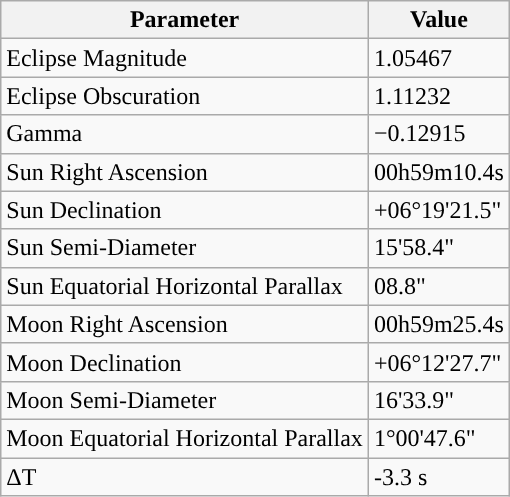<table class="wikitable">
<tr>
<th>Parameter</th>
<th>Value</th>
</tr>
<tr>
<td>Eclipse Magnitude</td>
<td>1.05467</td>
</tr>
<tr>
<td>Eclipse Obscuration</td>
<td>1.11232</td>
</tr>
<tr>
<td>Gamma</td>
<td>−0.12915</td>
</tr>
<tr>
<td>Sun Right Ascension</td>
<td>00h59m10.4s</td>
</tr>
<tr>
<td>Sun Declination</td>
<td>+06°19'21.5"</td>
</tr>
<tr>
<td>Sun Semi-Diameter</td>
<td>15'58.4"</td>
</tr>
<tr>
<td>Sun Equatorial Horizontal Parallax</td>
<td>08.8"</td>
</tr>
<tr>
<td>Moon Right Ascension</td>
<td>00h59m25.4s</td>
</tr>
<tr>
<td>Moon Declination</td>
<td>+06°12'27.7"</td>
</tr>
<tr>
<td>Moon Semi-Diameter</td>
<td>16'33.9"</td>
</tr>
<tr>
<td>Moon Equatorial Horizontal Parallax</td>
<td>1°00'47.6"</td>
</tr>
<tr>
<td>ΔT</td>
<td>-3.3 s</td>
</tr>
</table>
